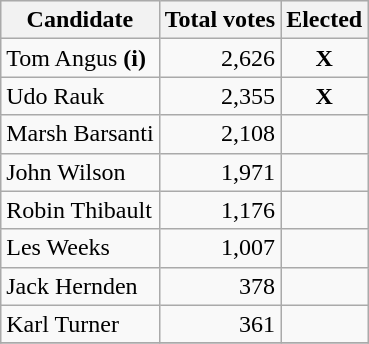<table class="wikitable">
<tr bgcolor="#EEEEEE">
<th align="left">Candidate</th>
<th align="right">Total votes</th>
<th align="right">Elected</th>
</tr>
<tr>
<td align="left">Tom Angus <strong>(i)</strong></td>
<td align="right">2,626</td>
<td align="center"><strong>X</strong></td>
</tr>
<tr>
<td align="left">Udo Rauk</td>
<td align="right">2,355</td>
<td align="center"><strong>X</strong></td>
</tr>
<tr>
<td align="left">Marsh Barsanti</td>
<td align="right">2,108</td>
<td align="center"></td>
</tr>
<tr>
<td align="left">John Wilson</td>
<td align="right">1,971</td>
<td align="center"></td>
</tr>
<tr>
<td align="left">Robin Thibault</td>
<td align="right">1,176</td>
<td align="center"></td>
</tr>
<tr>
<td align="left">Les Weeks</td>
<td align="right">1,007</td>
<td align="center"></td>
</tr>
<tr>
<td align="left">Jack Hernden</td>
<td align="right">378</td>
<td align="center"></td>
</tr>
<tr>
<td align="left">Karl Turner</td>
<td align="right">361</td>
<td align="center"></td>
</tr>
<tr>
</tr>
</table>
